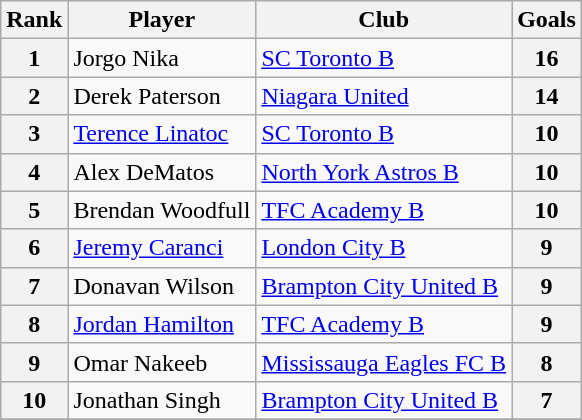<table class="wikitable" style="text-align:center">
<tr>
<th>Rank</th>
<th>Player</th>
<th>Club</th>
<th>Goals</th>
</tr>
<tr>
<th>1</th>
<td align="left"> Jorgo Nika</td>
<td align="left"><a href='#'>SC Toronto B</a></td>
<th>16</th>
</tr>
<tr>
<th>2</th>
<td align="left"> Derek Paterson</td>
<td align="left"><a href='#'>Niagara United</a></td>
<th>14</th>
</tr>
<tr>
<th>3</th>
<td align="left"> <a href='#'>Terence Linatoc</a></td>
<td align="left"><a href='#'>SC Toronto B</a></td>
<th>10</th>
</tr>
<tr>
<th>4</th>
<td align="left"> Alex DeMatos</td>
<td align="left"><a href='#'>North York Astros B</a></td>
<th>10</th>
</tr>
<tr>
<th>5</th>
<td align="left"> Brendan Woodfull</td>
<td align="left"><a href='#'>TFC Academy B</a></td>
<th>10</th>
</tr>
<tr>
<th>6</th>
<td align="left"> <a href='#'>Jeremy Caranci</a></td>
<td align="left"><a href='#'>London City B</a></td>
<th>9</th>
</tr>
<tr>
<th>7</th>
<td align="left"> Donavan Wilson</td>
<td align="left"><a href='#'>Brampton City United B</a></td>
<th>9</th>
</tr>
<tr>
<th>8</th>
<td align="left"> <a href='#'>Jordan Hamilton</a></td>
<td align="left"><a href='#'>TFC Academy B</a></td>
<th>9</th>
</tr>
<tr>
<th>9</th>
<td align="left">Omar Nakeeb</td>
<td align="left"><a href='#'>Mississauga Eagles FC B</a></td>
<th>8</th>
</tr>
<tr>
<th>10</th>
<td align="left">Jonathan Singh</td>
<td align="left"><a href='#'>Brampton City United B</a></td>
<th>7</th>
</tr>
<tr>
</tr>
</table>
